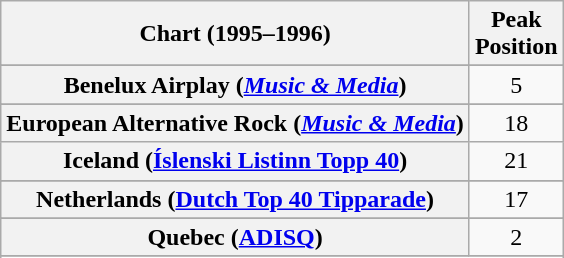<table class="wikitable sortable plainrowheaders">
<tr>
<th>Chart (1995–1996)</th>
<th>Peak<br>Position</th>
</tr>
<tr>
</tr>
<tr>
<th scope="row">Benelux Airplay (<em><a href='#'>Music & Media</a></em>)</th>
<td align="center">5</td>
</tr>
<tr>
</tr>
<tr>
</tr>
<tr>
<th scope="row">European Alternative Rock (<em><a href='#'>Music & Media</a></em>)</th>
<td align="center">18</td>
</tr>
<tr>
<th scope="row">Iceland (<a href='#'>Íslenski Listinn Topp 40</a>)</th>
<td align="center">21</td>
</tr>
<tr>
</tr>
<tr>
<th scope="row">Netherlands (<a href='#'>Dutch Top 40 Tipparade</a>)</th>
<td align="center">17</td>
</tr>
<tr>
</tr>
<tr>
<th scope="row">Quebec (<a href='#'>ADISQ</a>)</th>
<td align="center">2</td>
</tr>
<tr>
</tr>
<tr>
</tr>
<tr>
</tr>
<tr>
</tr>
</table>
